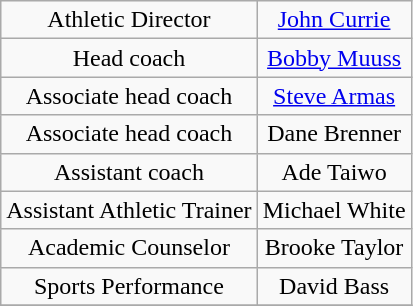<table class="wikitable" style="text-align: center;">
<tr>
<td>Athletic Director</td>
<td><a href='#'>John Currie</a></td>
</tr>
<tr>
<td>Head coach</td>
<td><a href='#'>Bobby Muuss</a></td>
</tr>
<tr>
<td>Associate head coach</td>
<td><a href='#'>Steve Armas</a></td>
</tr>
<tr>
<td>Associate head coach</td>
<td>Dane Brenner</td>
</tr>
<tr>
<td>Assistant coach</td>
<td>Ade Taiwo</td>
</tr>
<tr>
<td>Assistant Athletic Trainer</td>
<td>Michael White</td>
</tr>
<tr>
<td>Academic Counselor</td>
<td>Brooke Taylor</td>
</tr>
<tr>
<td>Sports Performance</td>
<td>David Bass</td>
</tr>
<tr>
</tr>
</table>
